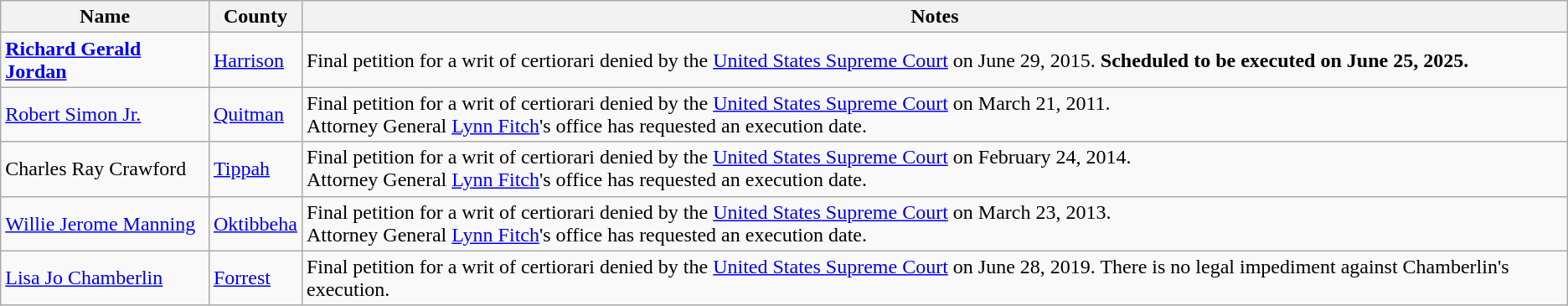<table class="wikitable sortable">
<tr>
<th>Name</th>
<th>County</th>
<th>Notes</th>
</tr>
<tr>
<td><strong><a href='#'>Richard Gerald Jordan</a></strong></td>
<td><a href='#'>Harrison</a></td>
<td>Final petition for a writ of certiorari denied by the <a href='#'>United States Supreme Court</a> on June 29, 2015. <strong>Scheduled to be executed on June 25, 2025.</strong></td>
</tr>
<tr>
<td><a href='#'>Robert Simon Jr.</a></td>
<td><a href='#'>Quitman</a></td>
<td>Final petition for a writ of certiorari denied by the <a href='#'>United States Supreme Court</a> on March 21, 2011.<br>Attorney General <a href='#'>Lynn Fitch</a>'s office has requested an execution date.</td>
</tr>
<tr>
<td>Charles Ray Crawford</td>
<td><a href='#'>Tippah</a></td>
<td>Final petition for a writ of certiorari denied by the <a href='#'>United States Supreme Court</a> on February 24, 2014.<br>Attorney General <a href='#'>Lynn Fitch</a>'s office has requested an execution date.</td>
</tr>
<tr>
<td><a href='#'>Willie Jerome Manning</a></td>
<td><a href='#'>Oktibbeha</a></td>
<td>Final petition for a writ of certiorari denied by the <a href='#'>United States Supreme Court</a> on March 23, 2013.<br>Attorney General <a href='#'>Lynn Fitch</a>'s office has requested an execution date.</td>
</tr>
<tr>
<td><a href='#'>Lisa Jo Chamberlin</a></td>
<td><a href='#'>Forrest</a></td>
<td>Final petition for a writ of certiorari denied by the <a href='#'>United States Supreme Court</a> on June 28, 2019. There is no legal impediment against Chamberlin's execution.</td>
</tr>
</table>
